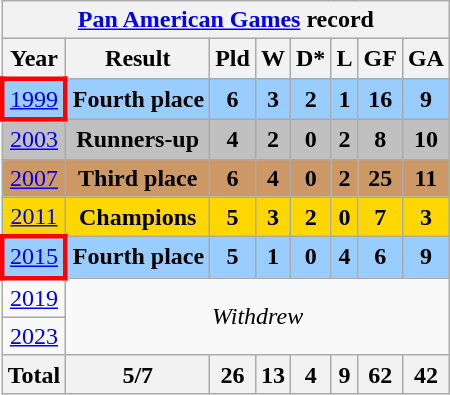<table class="wikitable" style="text-align: center;">
<tr>
<th colspan=8><a href='#'>Pan American Games</a> record</th>
</tr>
<tr>
<th>Year</th>
<th>Result</th>
<th>Pld</th>
<th>W</th>
<th>D*</th>
<th>L</th>
<th>GF</th>
<th>GA</th>
</tr>
<tr style="background:#9acdff;">
<td style="border: 3px solid red"> <a href='#'>1999</a></td>
<td><strong>Fourth place</strong></td>
<td><strong>6</strong></td>
<td><strong>3</strong></td>
<td><strong>2</strong></td>
<td><strong>1</strong></td>
<td><strong>16</strong></td>
<td><strong>9</strong></td>
</tr>
<tr style="background:silver;">
<td> <a href='#'>2003</a></td>
<td><strong>Runners-up</strong></td>
<td><strong>4</strong></td>
<td><strong>2</strong></td>
<td><strong>0</strong></td>
<td><strong>2</strong></td>
<td><strong>8</strong></td>
<td><strong>10</strong></td>
</tr>
<tr style="background:#c96;">
<td> <a href='#'>2007</a></td>
<td><strong>Third place</strong></td>
<td><strong>6</strong></td>
<td><strong>4</strong></td>
<td><strong>0</strong></td>
<td><strong>2</strong></td>
<td><strong>25</strong></td>
<td><strong>11</strong></td>
</tr>
<tr style="background:gold;">
<td> <a href='#'>2011</a></td>
<td><strong>Champions</strong></td>
<td><strong>5</strong></td>
<td><strong>3</strong></td>
<td><strong>2</strong></td>
<td><strong>0</strong></td>
<td><strong>7</strong></td>
<td><strong>3</strong></td>
</tr>
<tr style="background:#9acdff;">
<td style="border: 3px solid red"> <a href='#'>2015</a></td>
<td><strong>Fourth place</strong></td>
<td><strong>5</strong></td>
<td><strong>1</strong></td>
<td><strong>0</strong></td>
<td><strong>4</strong></td>
<td><strong>6</strong></td>
<td><strong>9</strong></td>
</tr>
<tr>
<td> <a href='#'>2019</a></td>
<td colspan=7 rowspan=2><em>Withdrew</em></td>
</tr>
<tr>
<td> <a href='#'>2023</a></td>
</tr>
<tr>
<th>Total</th>
<th>5/7</th>
<th>26</th>
<th>13</th>
<th>4</th>
<th>9</th>
<th>62</th>
<th>42</th>
</tr>
</table>
